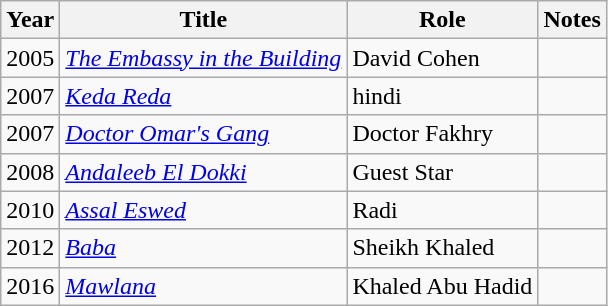<table class="wikitable sortable">
<tr>
<th>Year</th>
<th>Title</th>
<th>Role</th>
<th class="unsortable">Notes</th>
</tr>
<tr>
<td>2005</td>
<td><em><a href='#'>The Embassy in the Building</a></em></td>
<td>David Cohen</td>
<td></td>
</tr>
<tr>
<td>2007</td>
<td><em><a href='#'>Keda Reda</a></em></td>
<td>hindi</td>
<td></td>
</tr>
<tr>
<td>2007</td>
<td><em><a href='#'>Doctor Omar's Gang</a></em></td>
<td>Doctor Fakhry</td>
<td></td>
</tr>
<tr>
<td>2008</td>
<td><em><a href='#'>Andaleeb El Dokki</a></em></td>
<td>Guest Star</td>
<td></td>
</tr>
<tr>
<td>2010</td>
<td><em><a href='#'>Assal Eswed</a></em></td>
<td>Radi</td>
<td></td>
</tr>
<tr>
<td>2012</td>
<td><em><a href='#'>Baba</a></em></td>
<td>Sheikh Khaled</td>
<td></td>
</tr>
<tr>
<td>2016</td>
<td><a href='#'><em>Mawlana</em></a></td>
<td>Khaled Abu Hadid</td>
<td></td>
</tr>
</table>
